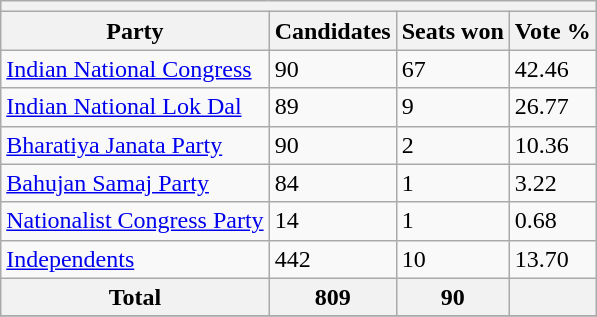<table class="wikitable sortable">
<tr>
<th colspan=10></th>
</tr>
<tr>
<th>Party</th>
<th>Candidates</th>
<th>Seats won</th>
<th>Vote %</th>
</tr>
<tr>
<td><a href='#'>Indian National Congress</a></td>
<td>90</td>
<td>67</td>
<td>42.46</td>
</tr>
<tr>
<td><a href='#'>Indian National Lok Dal</a></td>
<td>89</td>
<td>9</td>
<td>26.77</td>
</tr>
<tr>
<td><a href='#'>Bharatiya Janata Party</a></td>
<td>90</td>
<td>2</td>
<td>10.36</td>
</tr>
<tr>
<td><a href='#'>Bahujan Samaj Party</a></td>
<td>84</td>
<td>1</td>
<td>3.22</td>
</tr>
<tr>
<td><a href='#'>Nationalist Congress Party</a></td>
<td>14</td>
<td>1</td>
<td>0.68</td>
</tr>
<tr>
<td><a href='#'>Independents</a></td>
<td>442</td>
<td>10</td>
<td>13.70</td>
</tr>
<tr>
<th>Total</th>
<th>809</th>
<th>90</th>
<th></th>
</tr>
<tr>
</tr>
</table>
